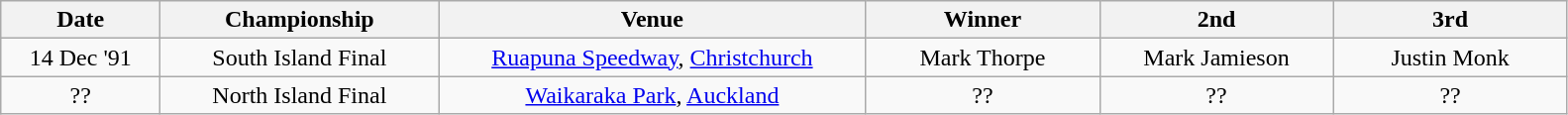<table class="wikitable" style="text-align:center">
<tr>
<th width=100>Date</th>
<th width=180>Championship</th>
<th width=280>Venue</th>
<th width=150>Winner</th>
<th width=150>2nd</th>
<th width=150>3rd</th>
</tr>
<tr>
<td align=center>14 Dec '91</td>
<td>South Island Final</td>
<td><a href='#'>Ruapuna Speedway</a>, <a href='#'>Christchurch</a></td>
<td>Mark Thorpe</td>
<td>Mark Jamieson</td>
<td>Justin Monk</td>
</tr>
<tr>
<td align=center>??</td>
<td>North Island Final</td>
<td><a href='#'>Waikaraka Park</a>, <a href='#'>Auckland</a></td>
<td>??</td>
<td>??</td>
<td>??</td>
</tr>
</table>
